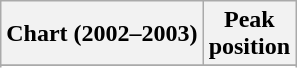<table class="wikitable sortable plainrowheaders" style="text-align:center">
<tr>
<th scope="col">Chart (2002–2003)</th>
<th scope="col">Peak<br>position</th>
</tr>
<tr>
</tr>
<tr>
</tr>
<tr>
</tr>
</table>
